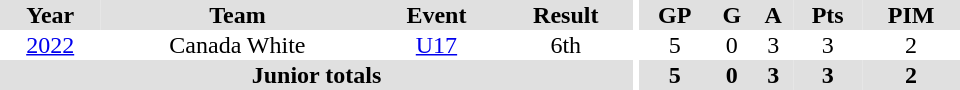<table border="0" cellpadding="1" cellspacing="0" ID="Table3" style="text-align:center; width:40em;">
<tr bgcolor="#e0e0e0">
<th>Year</th>
<th>Team</th>
<th>Event</th>
<th>Result</th>
<th rowspan="101" bgcolor="#ffffff"></th>
<th>GP</th>
<th>G</th>
<th>A</th>
<th>Pts</th>
<th>PIM</th>
</tr>
<tr>
<td><a href='#'>2022</a></td>
<td>Canada White</td>
<td><a href='#'>U17</a></td>
<td>6th</td>
<td>5</td>
<td>0</td>
<td>3</td>
<td>3</td>
<td>2</td>
</tr>
<tr bgcolor="#e0e0e0">
<th colspan="4">Junior totals</th>
<th>5</th>
<th>0</th>
<th>3</th>
<th>3</th>
<th>2</th>
</tr>
</table>
